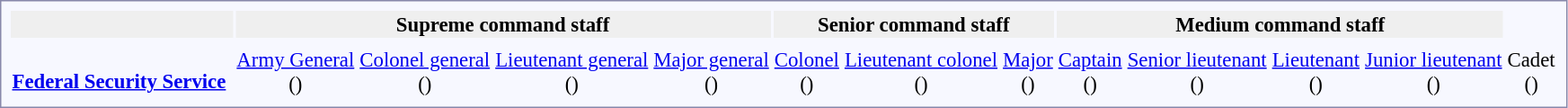<table style="border:1px solid #8888aa; background-color:#f7f8ff; padding:5px; font-size:95%; margin: 0px 12px 12px 0px;">
<tr style="text-align:center" bgcolor="#efefef";>
<th colspan=3></th>
<th colspan=8>Supreme command staff</th>
<th colspan=6>Senior command staff</th>
<th colspan=8>Medium command staff</th>
</tr>
<tr style="text-align:center;">
<td rowspan=2><br> <strong><a href='#'>Federal Security Service</a></strong></td>
<td colspan=2 rowspan=2></td>
<td colspan=2></td>
<td colspan=2></td>
<td colspan=2></td>
<td colspan=2></td>
<td colspan=2></td>
<td colspan=2></td>
<td colspan=2></td>
<td colspan=2></td>
<td colspan=2></td>
<td colspan=2></td>
<td colspan=2></td>
<td colspan=12></td>
</tr>
<tr style="text-align:center;">
<td colspan=2><a href='#'>Army General</a><br>()</td>
<td colspan=2><a href='#'>Colonel general</a> <br>()</td>
<td colspan=2><a href='#'>Lieutenant general</a> <br>()</td>
<td colspan=2><a href='#'>Major general</a> <br>()</td>
<td colspan=2><a href='#'>Colonel</a><br>()</td>
<td colspan=2><a href='#'>Lieutenant colonel</a> <br>()</td>
<td colspan=2><a href='#'>Major</a> <br>()</td>
<td colspan=2><a href='#'>Captain</a> <br>()</td>
<td colspan=2><a href='#'>Senior lieutenant</a> <br>()</td>
<td colspan=2><a href='#'>Lieutenant</a> <br>()</td>
<td colspan=2><a href='#'>Junior lieutenant</a> <br>()</td>
<td colspan=12>Cadet<br>()</td>
</tr>
</table>
